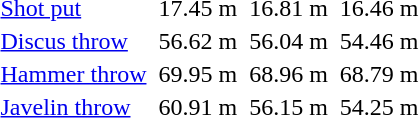<table>
<tr>
</tr>
<tr>
<td><a href='#'>Shot put</a></td>
<td></td>
<td>17.45 m</td>
<td></td>
<td>16.81 m</td>
<td></td>
<td>16.46 m</td>
</tr>
<tr>
<td><a href='#'>Discus throw</a></td>
<td></td>
<td>56.62 m</td>
<td></td>
<td>56.04 m</td>
<td></td>
<td>54.46 m</td>
</tr>
<tr>
<td><a href='#'>Hammer throw</a></td>
<td></td>
<td>69.95 m</td>
<td></td>
<td>68.96 m</td>
<td></td>
<td>68.79 m</td>
</tr>
<tr>
<td><a href='#'>Javelin throw</a></td>
<td></td>
<td>60.91 m</td>
<td></td>
<td>56.15 m</td>
<td></td>
<td>54.25 m</td>
</tr>
</table>
